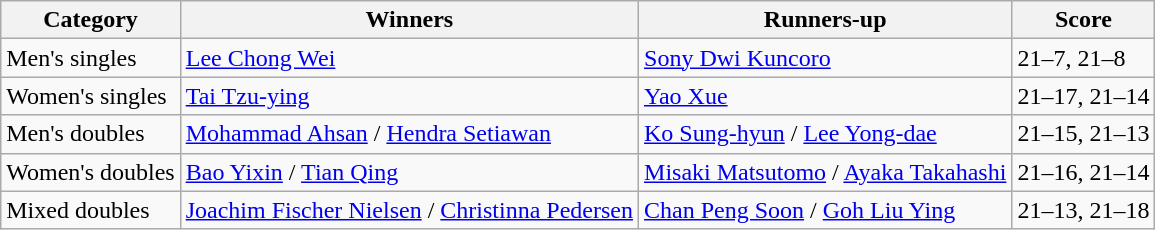<table class=wikitable style="white-space:nowrap;">
<tr>
<th>Category</th>
<th>Winners</th>
<th>Runners-up</th>
<th>Score</th>
</tr>
<tr>
<td>Men's singles</td>
<td> <a href='#'>Lee Chong Wei</a></td>
<td> <a href='#'>Sony Dwi Kuncoro</a></td>
<td>21–7, 21–8</td>
</tr>
<tr>
<td>Women's singles</td>
<td> <a href='#'>Tai Tzu-ying</a></td>
<td> <a href='#'>Yao Xue</a></td>
<td>21–17, 21–14</td>
</tr>
<tr>
<td>Men's doubles</td>
<td> <a href='#'>Mohammad Ahsan</a> / <a href='#'>Hendra Setiawan</a></td>
<td> <a href='#'>Ko Sung-hyun</a> / <a href='#'>Lee Yong-dae</a></td>
<td>21–15, 21–13</td>
</tr>
<tr>
<td>Women's doubles</td>
<td> <a href='#'>Bao Yixin</a> / <a href='#'>Tian Qing</a></td>
<td> <a href='#'>Misaki Matsutomo</a> / <a href='#'>Ayaka Takahashi</a></td>
<td>21–16, 21–14</td>
</tr>
<tr>
<td>Mixed doubles</td>
<td> <a href='#'>Joachim Fischer Nielsen</a> / <a href='#'>Christinna Pedersen</a></td>
<td> <a href='#'>Chan Peng Soon</a> / <a href='#'>Goh Liu Ying</a></td>
<td>21–13, 21–18</td>
</tr>
</table>
